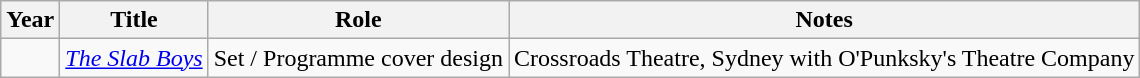<table class=wikitable>
<tr>
<th>Year</th>
<th>Title</th>
<th>Role</th>
<th>Notes</th>
</tr>
<tr>
<td></td>
<td><em><a href='#'>The Slab Boys</a></em></td>
<td>Set / Programme cover design</td>
<td>Crossroads Theatre, Sydney with O'Punksky's Theatre Company</td>
</tr>
</table>
